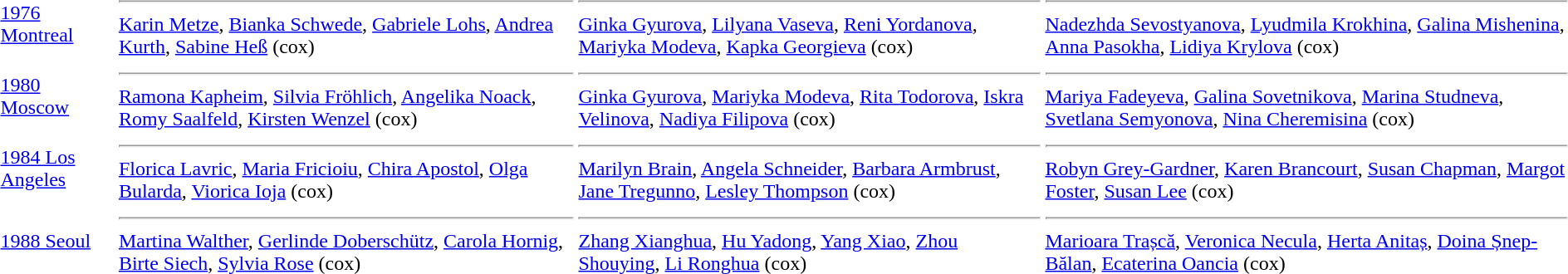<table>
<tr>
<td><a href='#'>1976 Montreal</a><br></td>
<td><hr><a href='#'>Karin Metze</a>, <a href='#'>Bianka Schwede</a>, <a href='#'>Gabriele Lohs</a>, <a href='#'>Andrea Kurth</a>, <a href='#'>Sabine Heß</a> (cox)</td>
<td><hr><a href='#'>Ginka Gyurova</a>, <a href='#'>Lilyana Vaseva</a>, <a href='#'>Reni Yordanova</a>, <a href='#'>Mariyka Modeva</a>, <a href='#'>Kapka Georgieva</a> (cox)</td>
<td><hr><a href='#'>Nadezhda Sevostyanova</a>, <a href='#'>Lyudmila Krokhina</a>, <a href='#'>Galina Mishenina</a>, <a href='#'>Anna Pasokha</a>, <a href='#'>Lidiya Krylova</a> (cox)</td>
</tr>
<tr>
<td><a href='#'>1980 Moscow</a><br></td>
<td><hr><a href='#'>Ramona Kapheim</a>, <a href='#'>Silvia Fröhlich</a>, <a href='#'>Angelika Noack</a>, <a href='#'>Romy Saalfeld</a>, <a href='#'>Kirsten Wenzel</a> (cox)</td>
<td><hr><a href='#'>Ginka Gyurova</a>, <a href='#'>Mariyka Modeva</a>, <a href='#'>Rita Todorova</a>, <a href='#'>Iskra Velinova</a>, <a href='#'>Nadiya Filipova</a> (cox)</td>
<td><hr><a href='#'>Mariya Fadeyeva</a>, <a href='#'>Galina Sovetnikova</a>, <a href='#'>Marina Studneva</a>, <a href='#'>Svetlana Semyonova</a>, <a href='#'>Nina Cheremisina</a> (cox)</td>
</tr>
<tr>
<td><a href='#'>1984 Los Angeles</a><br></td>
<td><hr><a href='#'>Florica Lavric</a>, <a href='#'>Maria Fricioiu</a>, <a href='#'>Chira Apostol</a>, <a href='#'>Olga Bularda</a>, <a href='#'>Viorica Ioja</a> (cox)</td>
<td><hr><a href='#'>Marilyn Brain</a>, <a href='#'>Angela Schneider</a>, <a href='#'>Barbara Armbrust</a>, <a href='#'>Jane Tregunno</a>, <a href='#'>Lesley Thompson</a> (cox)</td>
<td><hr><a href='#'>Robyn Grey-Gardner</a>, <a href='#'>Karen Brancourt</a>, <a href='#'>Susan Chapman</a>, <a href='#'>Margot Foster</a>, <a href='#'>Susan Lee</a> (cox)</td>
</tr>
<tr>
<td><a href='#'>1988 Seoul</a><br></td>
<td><hr><a href='#'>Martina Walther</a>, <a href='#'>Gerlinde Doberschütz</a>, <a href='#'>Carola Hornig</a>, <a href='#'>Birte Siech</a>, <a href='#'>Sylvia Rose</a> (cox)</td>
<td><hr><a href='#'>Zhang Xianghua</a>, <a href='#'>Hu Yadong</a>, <a href='#'>Yang Xiao</a>, <a href='#'>Zhou Shouying</a>, <a href='#'>Li Ronghua</a> (cox)</td>
<td><hr><a href='#'>Marioara Trașcă</a>, <a href='#'>Veronica Necula</a>, <a href='#'>Herta Anitaș</a>, <a href='#'>Doina Șnep-Bălan</a>, <a href='#'>Ecaterina Oancia</a> (cox)</td>
</tr>
</table>
